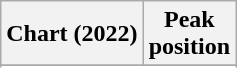<table class="wikitable sortable plainrowheaders" style="text-align:center">
<tr>
<th scope="col">Chart (2022)</th>
<th scope="col">Peak<br>position</th>
</tr>
<tr>
</tr>
<tr>
</tr>
<tr>
</tr>
<tr>
</tr>
</table>
